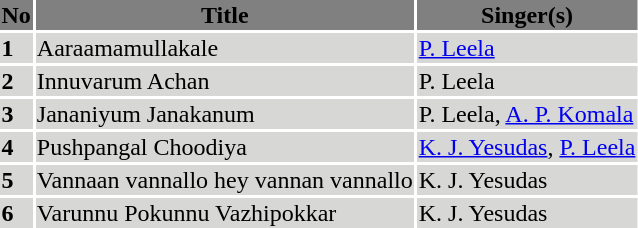<table>
<tr>
<th style="background: gray; ">No</th>
<th style="background: gray; ">Title</th>
<th style="background: gray; ">Singer(s)</th>
</tr>
<tr>
<td style="background: #D7D7D5; "><strong>1</strong></td>
<td style="background: #D7D7D5; ">Aaraamamullakale</td>
<td style="background: #D7D7D5; "><a href='#'>P. Leela</a></td>
</tr>
<tr>
<td style="background: #D7D7D5; "><strong>2</strong></td>
<td style="background: #D7D7D5; ">Innuvarum Achan</td>
<td style="background: #D7D7D5; ">P. Leela</td>
</tr>
<tr>
<td style="background: #D7D7D5; "><strong>3</strong></td>
<td style="background: #D7D7D5; ">Jananiyum Janakanum</td>
<td style="background: #D7D7D5; ">P. Leela, <a href='#'>A. P. Komala</a></td>
</tr>
<tr>
<td style="background: #D7D7D5; "><strong>4</strong></td>
<td style="background: #D7D7D5; ">Pushpangal Choodiya</td>
<td style="background: #D7D7D5; "><a href='#'>K. J. Yesudas</a>, <a href='#'>P. Leela</a></td>
</tr>
<tr>
<td style="background: #D7D7D5; "><strong>5</strong></td>
<td style="background: #D7D7D5; ">Vannaan vannallo hey vannan vannallo</td>
<td style="background: #D7D7D5; ">K. J. Yesudas</td>
</tr>
<tr>
<td style="background: #D7D7D5; "><strong>6</strong></td>
<td style="background: #D7D7D5; ">Varunnu Pokunnu Vazhipokkar</td>
<td style="background: #D7D7D5; ">K. J. Yesudas</td>
</tr>
</table>
